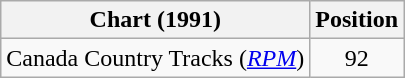<table class="wikitable sortable">
<tr>
<th scope="col">Chart (1991)</th>
<th scope="col">Position</th>
</tr>
<tr>
<td>Canada Country Tracks (<em><a href='#'>RPM</a></em>)</td>
<td align="center">92</td>
</tr>
</table>
